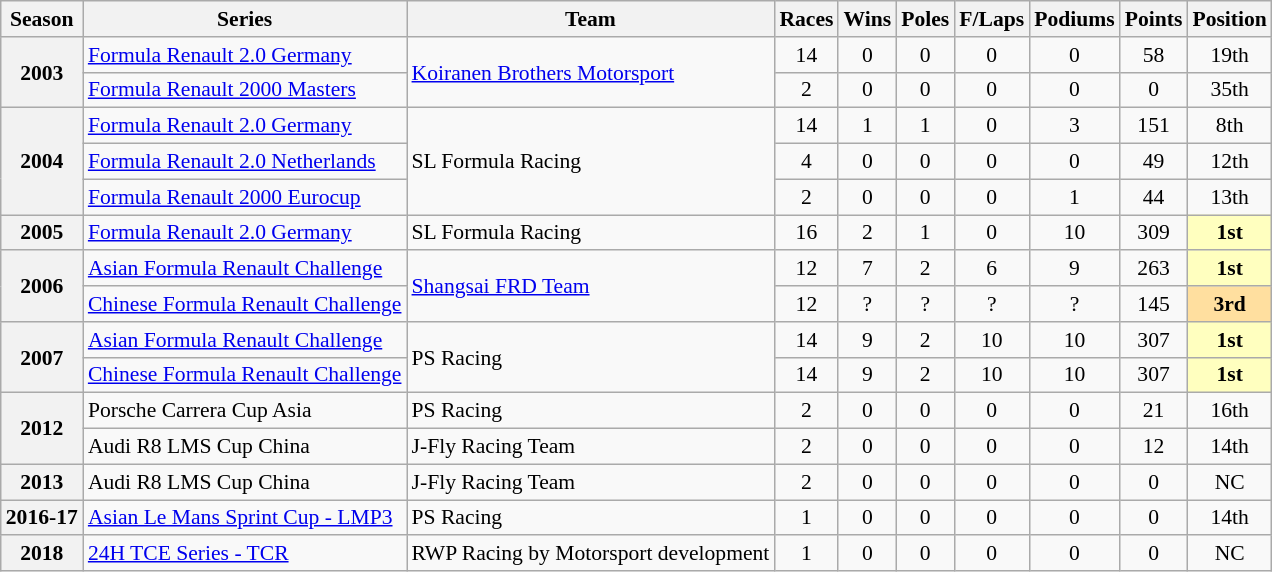<table class="wikitable" style="font-size: 90%; text-align:center">
<tr>
<th>Season</th>
<th>Series</th>
<th>Team</th>
<th>Races</th>
<th>Wins</th>
<th>Poles</th>
<th>F/Laps</th>
<th>Podiums</th>
<th>Points</th>
<th>Position</th>
</tr>
<tr>
<th rowspan=2>2003</th>
<td align=left><a href='#'>Formula Renault 2.0 Germany</a></td>
<td align=left rowspan=2><a href='#'>Koiranen Brothers Motorsport</a></td>
<td>14</td>
<td>0</td>
<td>0</td>
<td>0</td>
<td>0</td>
<td>58</td>
<td>19th</td>
</tr>
<tr>
<td align=left><a href='#'>Formula Renault 2000 Masters</a></td>
<td>2</td>
<td>0</td>
<td>0</td>
<td>0</td>
<td>0</td>
<td>0</td>
<td>35th</td>
</tr>
<tr>
<th rowspan=3>2004</th>
<td align=left><a href='#'>Formula Renault 2.0 Germany</a></td>
<td align=left rowspan=3>SL Formula Racing</td>
<td>14</td>
<td>1</td>
<td>1</td>
<td>0</td>
<td>3</td>
<td>151</td>
<td>8th</td>
</tr>
<tr>
<td align=left><a href='#'>Formula Renault 2.0 Netherlands</a></td>
<td>4</td>
<td>0</td>
<td>0</td>
<td>0</td>
<td>0</td>
<td>49</td>
<td>12th</td>
</tr>
<tr>
<td align=left><a href='#'>Formula Renault 2000 Eurocup</a></td>
<td>2</td>
<td>0</td>
<td>0</td>
<td>0</td>
<td>1</td>
<td>44</td>
<td>13th</td>
</tr>
<tr>
<th>2005</th>
<td align=left><a href='#'>Formula Renault 2.0 Germany</a></td>
<td align=left>SL Formula Racing</td>
<td>16</td>
<td>2</td>
<td>1</td>
<td>0</td>
<td>10</td>
<td>309</td>
<td style="background:#FFFFBF;"><strong>1st</strong></td>
</tr>
<tr>
<th rowspan=2>2006</th>
<td align=left><a href='#'>Asian Formula Renault Challenge</a></td>
<td align=left rowspan=2><a href='#'>Shangsai FRD Team</a></td>
<td>12</td>
<td>7</td>
<td>2</td>
<td>6</td>
<td>9</td>
<td>263</td>
<td style="background:#FFFFBF;"><strong>1st</strong></td>
</tr>
<tr>
<td align=left><a href='#'>Chinese Formula Renault Challenge</a></td>
<td>12</td>
<td>?</td>
<td>?</td>
<td>?</td>
<td>?</td>
<td>145</td>
<td style="background:#FFDF9F;"><strong>3rd</strong></td>
</tr>
<tr>
<th rowspan=2>2007</th>
<td align=left><a href='#'>Asian Formula Renault Challenge</a></td>
<td align=left rowspan=2>PS Racing</td>
<td>14</td>
<td>9</td>
<td>2</td>
<td>10</td>
<td>10</td>
<td>307</td>
<td style="background:#FFFFBF;"><strong>1st</strong></td>
</tr>
<tr>
<td align=left><a href='#'>Chinese Formula Renault Challenge</a></td>
<td>14</td>
<td>9</td>
<td>2</td>
<td>10</td>
<td>10</td>
<td>307</td>
<td style="background:#FFFFBF;"><strong>1st</strong></td>
</tr>
<tr>
<th rowspan=2>2012</th>
<td align=left>Porsche Carrera Cup Asia</td>
<td align=left>PS Racing</td>
<td>2</td>
<td>0</td>
<td>0</td>
<td>0</td>
<td>0</td>
<td>21</td>
<td>16th</td>
</tr>
<tr>
<td align=left>Audi R8 LMS Cup China</td>
<td align=left>J-Fly Racing Team</td>
<td>2</td>
<td>0</td>
<td>0</td>
<td>0</td>
<td>0</td>
<td>12</td>
<td>14th</td>
</tr>
<tr>
<th>2013</th>
<td align=left>Audi R8 LMS Cup China</td>
<td align=left>J-Fly Racing Team</td>
<td>2</td>
<td>0</td>
<td>0</td>
<td>0</td>
<td>0</td>
<td>0</td>
<td>NC</td>
</tr>
<tr>
<th>2016-17</th>
<td align=left><a href='#'>Asian Le Mans Sprint Cup - LMP3</a></td>
<td align=left>PS Racing</td>
<td>1</td>
<td>0</td>
<td>0</td>
<td>0</td>
<td>0</td>
<td>0</td>
<td>14th</td>
</tr>
<tr>
<th>2018</th>
<td align=left><a href='#'>24H TCE Series - TCR</a></td>
<td align=left>RWP Racing by Motorsport development</td>
<td>1</td>
<td>0</td>
<td>0</td>
<td>0</td>
<td>0</td>
<td>0</td>
<td>NC</td>
</tr>
</table>
